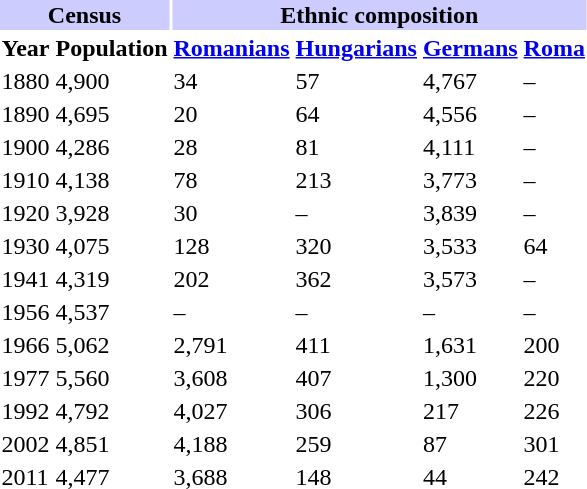<table class="toccolours">
<tr>
<th align="center" colspan="2" style="background:#ccccff;">Census</th>
<th align="center" colspan="4" style="background:#ccccff;">Ethnic composition</th>
</tr>
<tr>
<th>Year</th>
<th>Population</th>
<th><a href='#'>Romanians</a></th>
<th><a href='#'>Hungarians</a></th>
<th><a href='#'>Germans</a></th>
<th><a href='#'>Roma</a></th>
</tr>
<tr>
<td>1880</td>
<td>4,900</td>
<td>34</td>
<td>57</td>
<td>4,767</td>
<td>–</td>
</tr>
<tr>
<td>1890</td>
<td>4,695</td>
<td>20</td>
<td>64</td>
<td>4,556</td>
<td>–</td>
</tr>
<tr>
<td>1900</td>
<td>4,286</td>
<td>28</td>
<td>81</td>
<td>4,111</td>
<td>–</td>
</tr>
<tr>
<td>1910</td>
<td>4,138</td>
<td>78</td>
<td>213</td>
<td>3,773</td>
<td>–</td>
</tr>
<tr>
<td>1920</td>
<td>3,928</td>
<td>30</td>
<td>–</td>
<td>3,839</td>
<td>–</td>
</tr>
<tr>
<td>1930</td>
<td>4,075</td>
<td>128</td>
<td>320</td>
<td>3,533</td>
<td>64</td>
</tr>
<tr>
<td>1941</td>
<td>4,319</td>
<td>202</td>
<td>362</td>
<td>3,573</td>
<td>–</td>
</tr>
<tr>
<td>1956</td>
<td>4,537</td>
<td>–</td>
<td>–</td>
<td>–</td>
<td>–</td>
</tr>
<tr>
<td>1966</td>
<td>5,062</td>
<td>2,791</td>
<td>411</td>
<td>1,631</td>
<td>200</td>
</tr>
<tr>
<td>1977</td>
<td>5,560</td>
<td>3,608</td>
<td>407</td>
<td>1,300</td>
<td>220</td>
</tr>
<tr>
<td>1992</td>
<td>4,792</td>
<td>4,027</td>
<td>306</td>
<td>217</td>
<td>226</td>
</tr>
<tr>
<td>2002</td>
<td>4,851</td>
<td>4,188</td>
<td>259</td>
<td>87</td>
<td>301</td>
</tr>
<tr>
<td>2011</td>
<td>4,477</td>
<td>3,688</td>
<td>148</td>
<td>44</td>
<td>242</td>
</tr>
</table>
